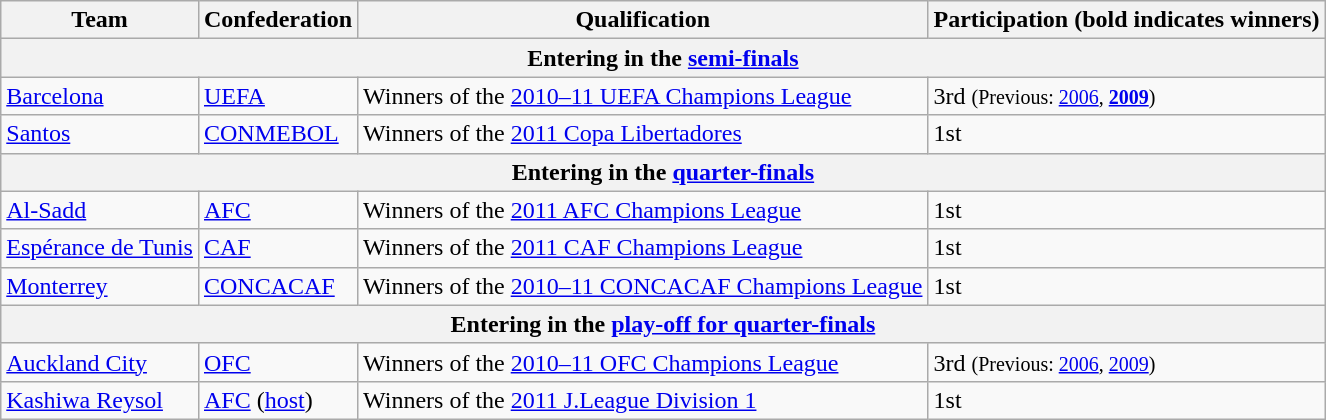<table class="wikitable">
<tr>
<th>Team</th>
<th>Confederation</th>
<th>Qualification</th>
<th>Participation (bold indicates winners)</th>
</tr>
<tr>
<th colspan=4>Entering in the <a href='#'>semi-finals</a></th>
</tr>
<tr>
<td> <a href='#'>Barcelona</a></td>
<td><a href='#'>UEFA</a></td>
<td>Winners of the <a href='#'>2010–11 UEFA Champions League</a></td>
<td>3rd <small>(Previous: <a href='#'>2006</a>, <strong><a href='#'>2009</a></strong>)</small></td>
</tr>
<tr>
<td> <a href='#'>Santos</a></td>
<td><a href='#'>CONMEBOL</a></td>
<td>Winners of the <a href='#'>2011 Copa Libertadores</a></td>
<td>1st</td>
</tr>
<tr>
<th colspan=4>Entering in the <a href='#'>quarter-finals</a></th>
</tr>
<tr>
<td> <a href='#'>Al-Sadd</a></td>
<td><a href='#'>AFC</a></td>
<td>Winners of the <a href='#'>2011 AFC Champions League</a></td>
<td>1st</td>
</tr>
<tr>
<td> <a href='#'>Espérance de Tunis</a></td>
<td><a href='#'>CAF</a></td>
<td>Winners of the <a href='#'>2011 CAF Champions League</a></td>
<td>1st</td>
</tr>
<tr>
<td> <a href='#'>Monterrey</a></td>
<td><a href='#'>CONCACAF</a></td>
<td>Winners of the <a href='#'>2010–11 CONCACAF Champions League</a></td>
<td>1st</td>
</tr>
<tr>
<th colspan=4>Entering in the <a href='#'>play-off for quarter-finals</a></th>
</tr>
<tr>
<td> <a href='#'>Auckland City</a></td>
<td><a href='#'>OFC</a></td>
<td>Winners of the <a href='#'>2010–11 OFC Champions League</a></td>
<td>3rd <small>(Previous: <a href='#'>2006</a>, <a href='#'>2009</a>)</small></td>
</tr>
<tr>
<td> <a href='#'>Kashiwa Reysol</a></td>
<td><a href='#'>AFC</a> (<a href='#'>host</a>)</td>
<td>Winners of the <a href='#'>2011 J.League Division 1</a></td>
<td>1st</td>
</tr>
</table>
